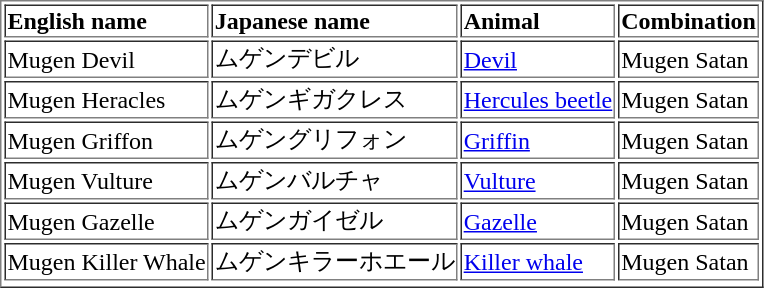<table border=1>
<tr>
<td><strong>English name</strong></td>
<td><strong>Japanese name</strong></td>
<td><strong>Animal</strong></td>
<td><strong>Combination</strong></td>
</tr>
<tr>
<td>Mugen Devil</td>
<td>ムゲンデビル</td>
<td><a href='#'>Devil</a></td>
<td>Mugen Satan</td>
</tr>
<tr>
<td>Mugen Heracles</td>
<td>ムゲンギガクレス</td>
<td><a href='#'>Hercules beetle</a></td>
<td>Mugen Satan</td>
</tr>
<tr>
<td>Mugen Griffon</td>
<td>ムゲングリフォン</td>
<td><a href='#'>Griffin</a></td>
<td>Mugen Satan</td>
</tr>
<tr>
<td>Mugen Vulture</td>
<td>ムゲンバルチャ</td>
<td><a href='#'>Vulture</a></td>
<td>Mugen Satan</td>
</tr>
<tr>
<td>Mugen Gazelle</td>
<td>ムゲンガイゼル</td>
<td><a href='#'>Gazelle</a></td>
<td>Mugen Satan</td>
</tr>
<tr>
<td>Mugen Killer Whale</td>
<td>ムゲンキラーホエール</td>
<td><a href='#'>Killer whale</a></td>
<td>Mugen Satan</td>
</tr>
<tr>
</tr>
</table>
